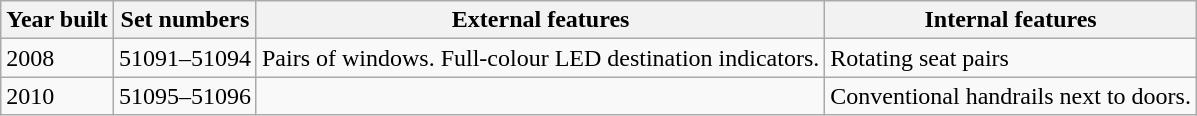<table class="wikitable">
<tr>
<th>Year built</th>
<th>Set numbers</th>
<th>External features</th>
<th>Internal features</th>
</tr>
<tr>
<td>2008</td>
<td>51091–51094</td>
<td>Pairs of windows. Full-colour LED destination indicators.</td>
<td>Rotating seat pairs</td>
</tr>
<tr>
<td>2010</td>
<td>51095–51096</td>
<td> </td>
<td>Conventional handrails next to doors.</td>
</tr>
</table>
